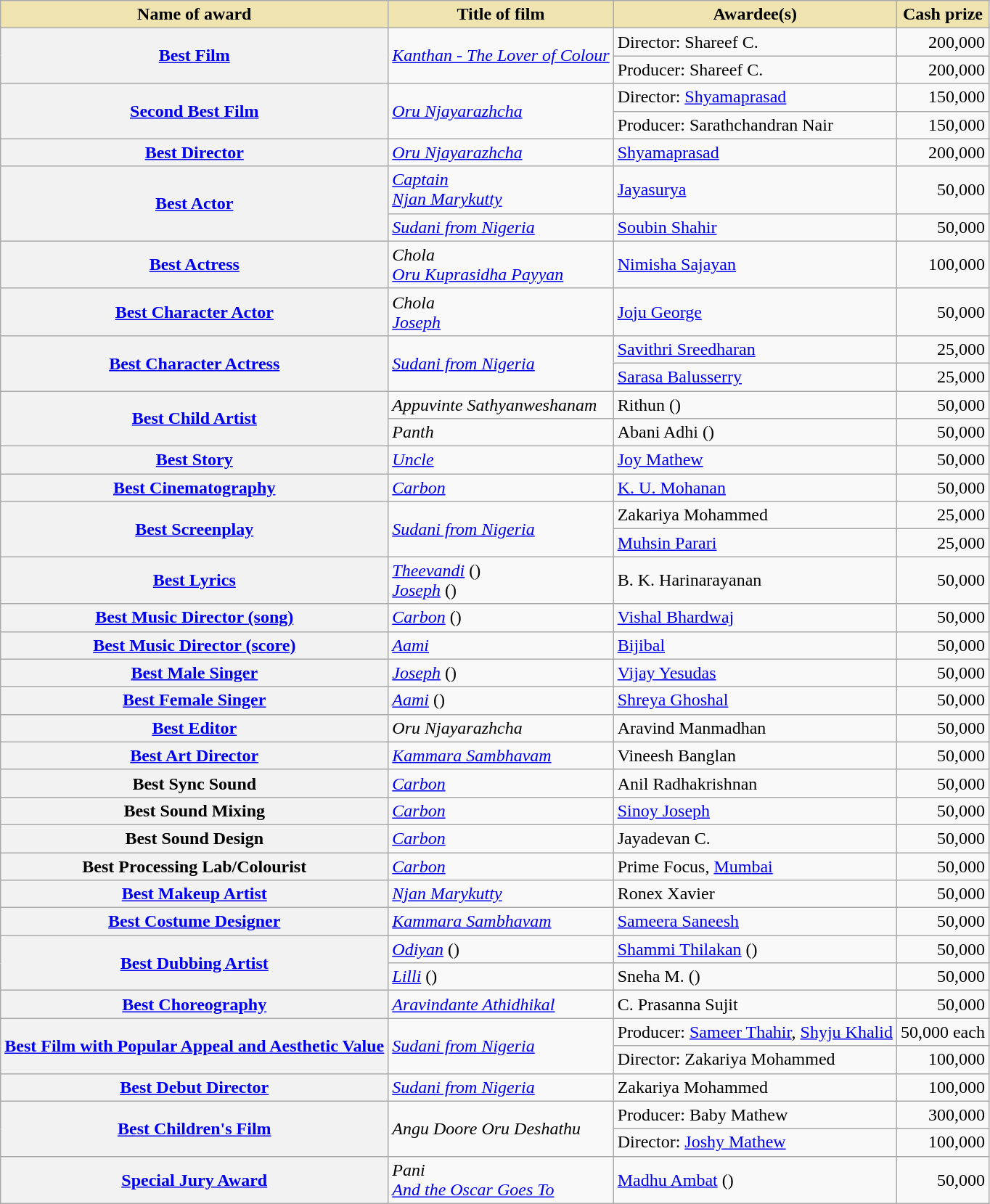<table class="wikitable plainrowheaders sortable">
<tr>
<th style="background-color:#EFE4B0;">Name of award</th>
<th style="background-color:#EFE4B0;">Title of film</th>
<th style="background-color:#EFE4B0;">Awardee(s)</th>
<th style="background-color:#EFE4B0;">Cash prize</th>
</tr>
<tr>
<th scope="row" rowspan="2"><a href='#'>Best Film</a></th>
<td rowspan="2"><em><a href='#'>Kanthan - The Lover of Colour</a></em></td>
<td>Director: Shareef C.</td>
<td align="right">200,000</td>
</tr>
<tr>
<td>Producer: Shareef C.</td>
<td align="right">200,000</td>
</tr>
<tr>
<th scope="row" rowspan="2"><a href='#'>Second Best Film</a></th>
<td rowspan="2"><em><a href='#'>Oru Njayarazhcha</a></em></td>
<td>Director: <a href='#'>Shyamaprasad</a></td>
<td align="right">150,000</td>
</tr>
<tr>
<td>Producer: Sarathchandran Nair</td>
<td align="right">150,000</td>
</tr>
<tr>
<th scope="row"><a href='#'>Best Director</a></th>
<td><em><a href='#'>Oru Njayarazhcha</a></em></td>
<td><a href='#'>Shyamaprasad</a></td>
<td align="right">200,000</td>
</tr>
<tr>
<th scope="row" rowspan="2"><a href='#'>Best Actor</a></th>
<td><em><a href='#'>Captain</a></em><br><em><a href='#'>Njan Marykutty</a></em></td>
<td><a href='#'>Jayasurya</a></td>
<td align="right">50,000</td>
</tr>
<tr>
<td><em><a href='#'>Sudani from Nigeria</a></em></td>
<td><a href='#'>Soubin Shahir</a></td>
<td align="right">50,000</td>
</tr>
<tr>
<th scope="row"><a href='#'>Best Actress</a></th>
<td><em>Chola</em><br><em><a href='#'>Oru Kuprasidha Payyan</a></em></td>
<td><a href='#'>Nimisha Sajayan</a></td>
<td align="right">100,000</td>
</tr>
<tr>
<th scope="row"><a href='#'>Best Character Actor</a></th>
<td><em>Chola</em><br><em><a href='#'>Joseph</a></em></td>
<td><a href='#'>Joju George</a></td>
<td align="right">50,000</td>
</tr>
<tr>
<th scope="row" rowspan="2"><a href='#'>Best Character Actress</a></th>
<td rowspan="2"><em><a href='#'>Sudani from Nigeria</a></em></td>
<td><a href='#'>Savithri Sreedharan</a></td>
<td align="right">25,000</td>
</tr>
<tr>
<td><a href='#'>Sarasa Balusserry</a></td>
<td align="right">25,000</td>
</tr>
<tr>
<th scope="row" rowspan="2"><a href='#'>Best Child Artist</a></th>
<td><em>Appuvinte Sathyanweshanam</em></td>
<td>Rithun ()</td>
<td align="right">50,000</td>
</tr>
<tr>
<td><em>Panth</em></td>
<td>Abani Adhi ()</td>
<td align="right">50,000</td>
</tr>
<tr>
<th scope="row"><a href='#'>Best Story</a></th>
<td><em><a href='#'>Uncle</a></em></td>
<td><a href='#'>Joy Mathew</a></td>
<td align="right">50,000</td>
</tr>
<tr>
<th scope="row"><a href='#'>Best Cinematography</a></th>
<td><em><a href='#'>Carbon</a></em></td>
<td><a href='#'>K. U. Mohanan</a></td>
<td align="right">50,000</td>
</tr>
<tr>
<th scope="row" rowspan="2"><a href='#'>Best Screenplay</a></th>
<td rowspan="2"><em><a href='#'>Sudani from Nigeria</a></em></td>
<td>Zakariya Mohammed</td>
<td align="right">25,000</td>
</tr>
<tr>
<td><a href='#'>Muhsin Parari</a></td>
<td align="right">25,000</td>
</tr>
<tr>
<th scope="row"><a href='#'>Best Lyrics</a></th>
<td><em><a href='#'>Theevandi</a></em> ()<br><em><a href='#'>Joseph</a></em> ()</td>
<td>B. K. Harinarayanan</td>
<td align="right">50,000</td>
</tr>
<tr>
<th scope="row"><a href='#'>Best Music Director (song)</a></th>
<td><em><a href='#'>Carbon</a></em> ()</td>
<td><a href='#'>Vishal Bhardwaj</a></td>
<td align="right">50,000</td>
</tr>
<tr>
<th scope="row"><a href='#'>Best Music Director (score)</a></th>
<td><em><a href='#'>Aami</a></em></td>
<td><a href='#'>Bijibal</a></td>
<td align="right">50,000</td>
</tr>
<tr>
<th scope="row"><a href='#'>Best Male Singer</a></th>
<td><em><a href='#'>Joseph</a></em> ()</td>
<td><a href='#'>Vijay Yesudas</a></td>
<td align="right">50,000</td>
</tr>
<tr>
<th scope="row"><a href='#'>Best Female Singer</a></th>
<td><em><a href='#'>Aami</a></em> ()</td>
<td><a href='#'>Shreya Ghoshal</a></td>
<td align="right">50,000</td>
</tr>
<tr>
<th scope="row"><a href='#'>Best Editor</a></th>
<td><em>Oru Njayarazhcha</em></td>
<td>Aravind Manmadhan</td>
<td align="right">50,000</td>
</tr>
<tr>
<th scope="row"><a href='#'>Best Art Director</a></th>
<td><em><a href='#'>Kammara Sambhavam</a></em></td>
<td>Vineesh Banglan</td>
<td align="right">50,000</td>
</tr>
<tr>
<th scope="row">Best Sync Sound</th>
<td><em><a href='#'>Carbon</a></em></td>
<td>Anil Radhakrishnan</td>
<td align="right">50,000</td>
</tr>
<tr>
<th scope="row">Best Sound Mixing</th>
<td><em><a href='#'>Carbon</a></em></td>
<td><a href='#'>Sinoy Joseph</a></td>
<td align="right">50,000</td>
</tr>
<tr>
<th scope="row">Best Sound Design</th>
<td><em><a href='#'>Carbon</a></em></td>
<td>Jayadevan C.</td>
<td align="right">50,000</td>
</tr>
<tr>
<th scope="row">Best Processing Lab/Colourist</th>
<td><em><a href='#'>Carbon</a></em></td>
<td>Prime Focus, <a href='#'>Mumbai</a></td>
<td align="right">50,000</td>
</tr>
<tr>
<th scope="row"><a href='#'>Best Makeup Artist</a></th>
<td><em><a href='#'>Njan Marykutty</a></em></td>
<td>Ronex Xavier</td>
<td align="right">50,000</td>
</tr>
<tr>
<th scope="row"><a href='#'>Best Costume Designer</a></th>
<td><em><a href='#'>Kammara Sambhavam</a></em></td>
<td><a href='#'>Sameera Saneesh</a></td>
<td align="right">50,000</td>
</tr>
<tr>
<th scope="row" rowspan="2"><a href='#'>Best Dubbing Artist</a></th>
<td><em><a href='#'>Odiyan</a></em> ()</td>
<td><a href='#'>Shammi Thilakan</a> ()</td>
<td align="right">50,000</td>
</tr>
<tr>
<td><em><a href='#'>Lilli</a></em> ()</td>
<td>Sneha M. ()</td>
<td align="right">50,000</td>
</tr>
<tr>
<th scope="row"><a href='#'>Best Choreography</a></th>
<td><em><a href='#'>Aravindante Athidhikal</a></em></td>
<td>C. Prasanna Sujit</td>
<td align="right">50,000</td>
</tr>
<tr>
<th scope="row" rowspan="2"><a href='#'>Best Film with Popular Appeal and Aesthetic Value</a></th>
<td rowspan="2"><em><a href='#'>Sudani from Nigeria</a></em></td>
<td>Producer: <a href='#'>Sameer Thahir</a>, <a href='#'>Shyju Khalid</a></td>
<td align="right">50,000 each</td>
</tr>
<tr>
<td>Director: Zakariya Mohammed</td>
<td align="right">100,000</td>
</tr>
<tr>
<th scope="row"><a href='#'>Best Debut Director</a></th>
<td><em><a href='#'>Sudani from Nigeria</a></em></td>
<td>Zakariya Mohammed</td>
<td align="right">100,000</td>
</tr>
<tr>
<th scope="row" rowspan="2"><a href='#'>Best Children's Film</a></th>
<td rowspan="2"><em>Angu Doore Oru Deshathu</em></td>
<td>Producer: Baby Mathew</td>
<td align="right">300,000</td>
</tr>
<tr>
<td>Director: <a href='#'>Joshy Mathew</a></td>
<td align="right">100,000</td>
</tr>
<tr>
<th scope="row"><a href='#'>Special Jury Award</a></th>
<td><em>Pani</em><br><em><a href='#'>And the Oscar Goes To</a></em></td>
<td><a href='#'>Madhu Ambat</a> ()</td>
<td align="right">50,000</td>
</tr>
</table>
